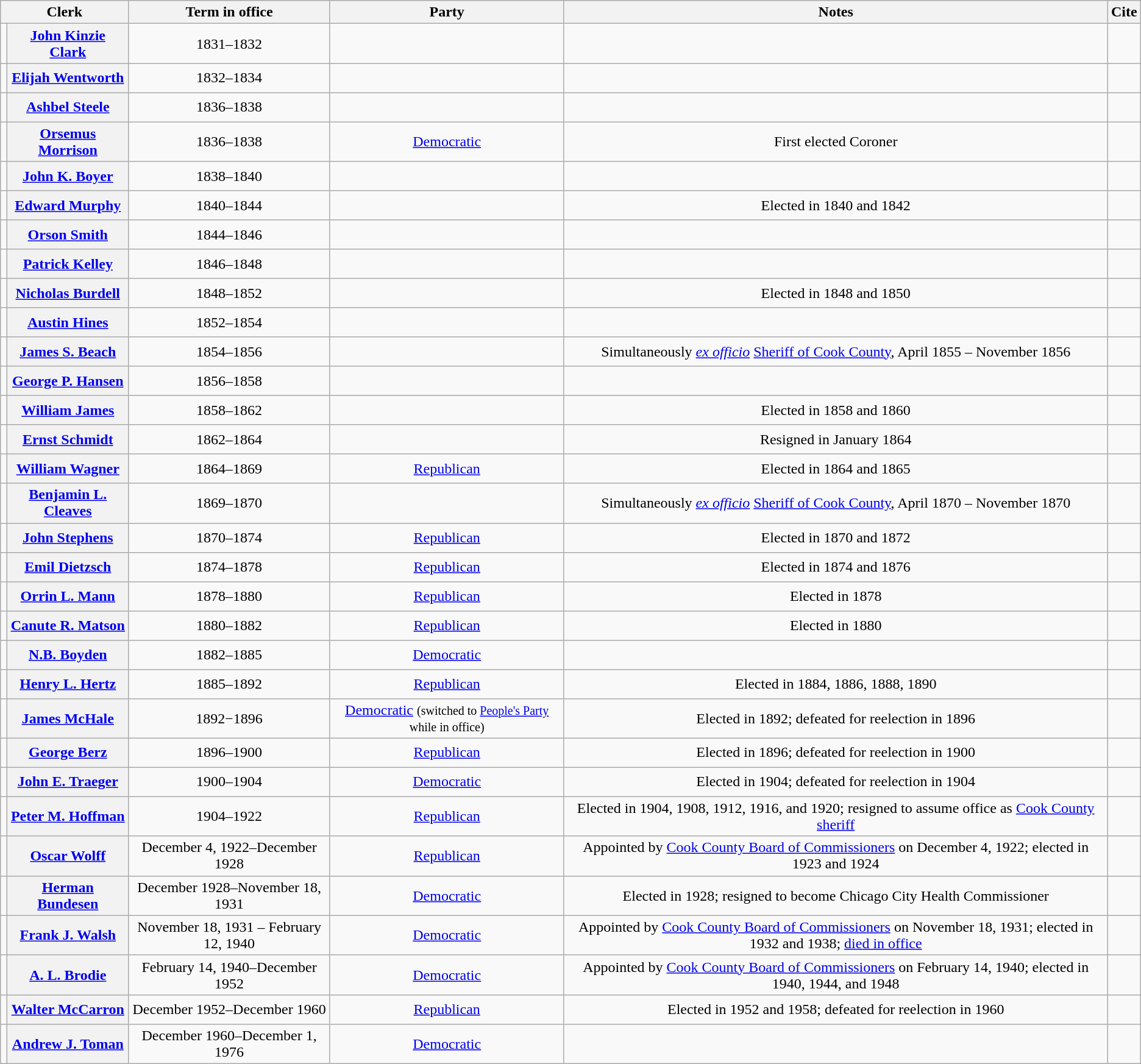<table class="wikitable" style="text-align:center;">
<tr>
<th colspan="2">Clerk</th>
<th scope="col">Term in office</th>
<th scope="col">Party</th>
<th scope="col">Notes</th>
<th scope="col">Cite</th>
</tr>
<tr style="height:2em;">
<td></td>
<th><a href='#'>John Kinzie Clark</a></th>
<td>1831–1832</td>
<td></td>
<td></td>
<td></td>
</tr>
<tr style="height:2em;">
<td></td>
<th><a href='#'>Elijah Wentworth</a></th>
<td>1832–1834</td>
<td></td>
<td></td>
<td></td>
</tr>
<tr style="height:2em;">
<td></td>
<th><a href='#'>Ashbel Steele</a></th>
<td>1836–1838</td>
<td></td>
<td></td>
<td></td>
</tr>
<tr style="height:2em;">
<td></td>
<th><a href='#'>Orsemus Morrison</a></th>
<td>1836–1838</td>
<td><a href='#'>Democratic</a></td>
<td>First elected Coroner</td>
<td></td>
</tr>
<tr style="height:2em;">
<td></td>
<th><a href='#'>John K. Boyer</a></th>
<td>1838–1840</td>
<td></td>
<td></td>
<td></td>
</tr>
<tr style="height:2em;">
<td></td>
<th><a href='#'>Edward Murphy</a></th>
<td>1840–1844</td>
<td></td>
<td>Elected in 1840 and 1842</td>
<td></td>
</tr>
<tr style="height:2em;">
<td></td>
<th><a href='#'>Orson Smith</a></th>
<td>1844–1846</td>
<td></td>
<td></td>
<td></td>
</tr>
<tr style="height:2em;">
<td></td>
<th><a href='#'>Patrick Kelley</a></th>
<td>1846–1848</td>
<td></td>
<td></td>
<td></td>
</tr>
<tr style="height:2em;">
<td></td>
<th><a href='#'>Nicholas Burdell</a></th>
<td>1848–1852</td>
<td></td>
<td>Elected in 1848 and 1850</td>
<td></td>
</tr>
<tr style="height:2em;">
<td></td>
<th><a href='#'>Austin Hines</a></th>
<td>1852–1854</td>
<td></td>
<td></td>
<td></td>
</tr>
<tr style="height:2em;">
<td></td>
<th><a href='#'>James S. Beach</a></th>
<td>1854–1856</td>
<td></td>
<td>Simultaneously <em><a href='#'>ex officio</a></em> <a href='#'>Sheriff of Cook County</a>, April 1855 – November 1856</td>
<td></td>
</tr>
<tr style="height:2em;">
<td></td>
<th><a href='#'>George P. Hansen</a></th>
<td>1856–1858</td>
<td></td>
<td></td>
<td></td>
</tr>
<tr style="height:2em;">
<td></td>
<th><a href='#'>William James</a></th>
<td>1858–1862</td>
<td></td>
<td>Elected in 1858 and 1860</td>
<td></td>
</tr>
<tr style="height:2em;">
<td></td>
<th><a href='#'>Ernst Schmidt</a></th>
<td>1862–1864</td>
<td></td>
<td>Resigned in January 1864</td>
<td></td>
</tr>
<tr style="height:2em;">
<td></td>
<th><a href='#'>William Wagner</a></th>
<td>1864–1869</td>
<td><a href='#'>Republican</a></td>
<td>Elected in 1864 and 1865</td>
<td></td>
</tr>
<tr style="height:2em;">
<td></td>
<th><a href='#'>Benjamin L. Cleaves</a></th>
<td>1869–1870</td>
<td></td>
<td>Simultaneously <em><a href='#'>ex officio</a></em> <a href='#'>Sheriff of Cook County</a>, April 1870 – November 1870</td>
<td></td>
</tr>
<tr style="height:2em;">
<td></td>
<th><a href='#'>John Stephens</a></th>
<td>1870–1874</td>
<td><a href='#'>Republican</a></td>
<td>Elected in 1870 and 1872</td>
<td></td>
</tr>
<tr style="height:2em;">
<td></td>
<th><a href='#'>Emil Dietzsch</a></th>
<td>1874–1878</td>
<td><a href='#'>Republican</a></td>
<td>Elected in 1874 and 1876</td>
<td></td>
</tr>
<tr style="height:2em;">
<td></td>
<th><a href='#'>Orrin L. Mann</a></th>
<td>1878–1880</td>
<td><a href='#'>Republican</a></td>
<td>Elected in 1878</td>
<td></td>
</tr>
<tr style="height:2em;">
<td></td>
<th><a href='#'>Canute R. Matson</a></th>
<td>1880–1882</td>
<td><a href='#'>Republican</a></td>
<td>Elected in 1880</td>
<td></td>
</tr>
<tr style="height:2em;">
<td></td>
<th><a href='#'>N.B. Boyden</a></th>
<td>1882–1885</td>
<td><a href='#'>Democratic</a></td>
<td></td>
<td></td>
</tr>
<tr style="height:2em;">
<td></td>
<th><a href='#'>Henry L. Hertz</a></th>
<td>1885–1892</td>
<td><a href='#'>Republican</a></td>
<td>Elected in 1884, 1886, 1888, 1890</td>
<td></td>
</tr>
<tr>
<td></td>
<th><a href='#'>James McHale</a></th>
<td>1892−1896</td>
<td><a href='#'>Democratic</a>  <small>(switched to <a href='#'>People's Party</a> while in office)</small></td>
<td>Elected in 1892; defeated for reelection in 1896</td>
<td></td>
</tr>
<tr style="height:2em;">
<td></td>
<th><a href='#'>George Berz</a></th>
<td>1896–1900</td>
<td><a href='#'>Republican</a></td>
<td>Elected in 1896; defeated for reelection in 1900</td>
<td></td>
</tr>
<tr style="height:2em;">
<td></td>
<th><a href='#'>John E. Traeger</a></th>
<td>1900–1904</td>
<td><a href='#'>Democratic</a></td>
<td>Elected in 1904; defeated for reelection in 1904</td>
<td></td>
</tr>
<tr style="height:2em;">
<td></td>
<th><a href='#'>Peter M. Hoffman</a></th>
<td>1904–1922</td>
<td><a href='#'>Republican</a></td>
<td>Elected in 1904, 1908, 1912, 1916, and 1920; resigned to assume office as <a href='#'>Cook County sheriff</a></td>
<td></td>
</tr>
<tr style="height:2em;">
<td></td>
<th><a href='#'>Oscar Wolff</a></th>
<td>December 4, 1922–December 1928</td>
<td><a href='#'>Republican</a></td>
<td>Appointed by <a href='#'>Cook County Board of Commissioners</a> on December 4, 1922;  elected in 1923 and 1924</td>
<td></td>
</tr>
<tr style="height:2em;">
<td></td>
<th><a href='#'>Herman Bundesen</a></th>
<td>December 1928–November 18, 1931</td>
<td><a href='#'>Democratic</a></td>
<td>Elected in 1928; resigned to become Chicago City Health Commissioner</td>
<td></td>
</tr>
<tr style="height:2em;">
<td></td>
<th><a href='#'>Frank J. Walsh</a></th>
<td>November 18, 1931 – February 12, 1940</td>
<td><a href='#'>Democratic</a></td>
<td>Appointed by <a href='#'>Cook County Board of Commissioners</a> on November 18, 1931; elected in 1932 and 1938; <a href='#'>died in office</a></td>
<td></td>
</tr>
<tr style="height:2em;">
<td></td>
<th><a href='#'>A. L. Brodie</a></th>
<td>February 14, 1940–December 1952</td>
<td><a href='#'>Democratic</a></td>
<td>Appointed by <a href='#'>Cook County Board of Commissioners</a> on February 14, 1940; elected in 1940, 1944, and 1948</td>
<td></td>
</tr>
<tr style="height:2em;">
<td></td>
<th><a href='#'>Walter McCarron</a></th>
<td>December 1952–December 1960</td>
<td><a href='#'>Republican</a></td>
<td>Elected in 1952 and 1958; defeated for reelection in 1960</td>
<td></td>
</tr>
<tr style="height:2em;">
<td></td>
<th><a href='#'>Andrew J. Toman</a></th>
<td>December 1960–December 1, 1976</td>
<td><a href='#'>Democratic</a></td>
<td></td>
<td></td>
</tr>
</table>
